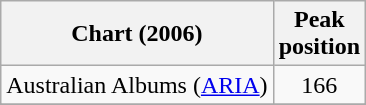<table class="wikitable">
<tr>
<th>Chart (2006)</th>
<th>Peak<br>position</th>
</tr>
<tr>
<td>Australian Albums (<a href='#'>ARIA</a>)</td>
<td align="center">166</td>
</tr>
<tr>
</tr>
<tr>
</tr>
<tr>
</tr>
</table>
